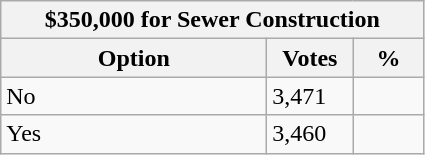<table class="wikitable">
<tr>
<th colspan="3">$350,000 for Sewer Construction</th>
</tr>
<tr>
<th style="width: 170px">Option</th>
<th style="width: 50px">Votes</th>
<th style="width: 40px">%</th>
</tr>
<tr>
<td>No</td>
<td>3,471</td>
<td></td>
</tr>
<tr>
<td>Yes</td>
<td>3,460</td>
<td></td>
</tr>
</table>
